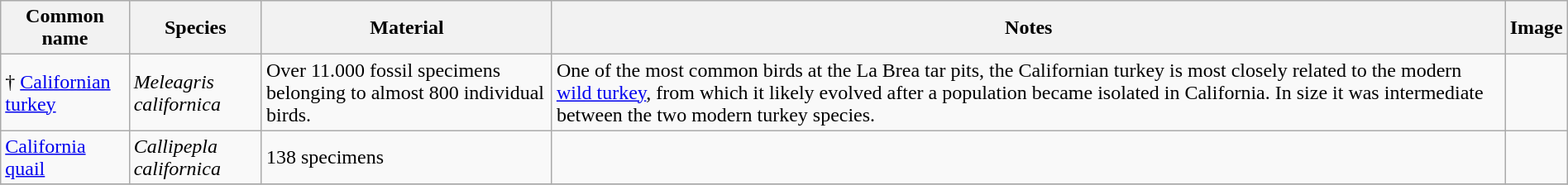<table class="wikitable" align="center" width="100%">
<tr>
<th>Common name</th>
<th>Species</th>
<th>Material</th>
<th>Notes</th>
<th>Image</th>
</tr>
<tr>
<td>† <a href='#'>Californian turkey</a></td>
<td><em>Meleagris californica</em></td>
<td>Over 11.000 fossil specimens belonging to almost 800 individual birds.</td>
<td>One of the most common birds at the La Brea tar pits, the Californian turkey is most closely related to the modern <a href='#'>wild turkey</a>, from which it likely evolved after a population became isolated in California. In size it was intermediate between the two modern turkey species.</td>
<td></td>
</tr>
<tr>
<td><a href='#'>California quail</a></td>
<td><em>Callipepla californica</em></td>
<td>138 specimens</td>
<td></td>
<td></td>
</tr>
<tr>
</tr>
</table>
